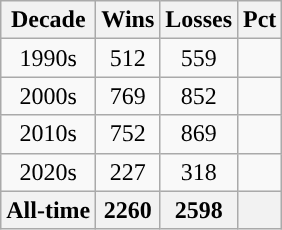<table class="wikitable" style="text-align:center">
<tr>
<th style="text-align:center; ">Decade</th>
<th style="text-align:center; ">Wins</th>
<th style="text-align:center; ">Losses</th>
<th style="text-align:center; ">Pct</th>
</tr>
<tr>
<td>1990s</td>
<td>512</td>
<td>559</td>
<td></td>
</tr>
<tr>
<td>2000s</td>
<td>769</td>
<td>852</td>
<td></td>
</tr>
<tr>
<td>2010s</td>
<td>752</td>
<td>869</td>
<td></td>
</tr>
<tr>
<td>2020s</td>
<td>227</td>
<td>318</td>
<td></td>
</tr>
<tr style="background:#f0f0f0; font-weight:bold">
<th style="text-align:center; ">All-time</th>
<th style="text-align:center; ">2260</th>
<th style="text-align:center; ">2598</th>
<th style="text-align:center; "></th>
</tr>
</table>
